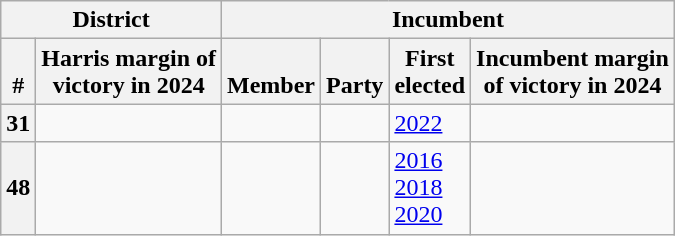<table class="wikitable sortable">
<tr>
<th colspan=2>District</th>
<th colspan=4>Incumbent</th>
</tr>
<tr valign=bottom>
<th>#</th>
<th>Harris margin of<br>victory in 2024</th>
<th>Member</th>
<th>Party</th>
<th>First<br>elected</th>
<th>Incumbent margin<br>of victory in 2024</th>
</tr>
<tr>
<th>31</th>
<td></td>
<td></td>
<td></td>
<td><a href='#'>2022</a></td>
<td></td>
</tr>
<tr>
<th>48</th>
<td></td>
<td></td>
<td></td>
<td><a href='#'>2016</a><br><a href='#'>2018</a> <br><a href='#'>2020</a></td>
<td></td>
</tr>
</table>
